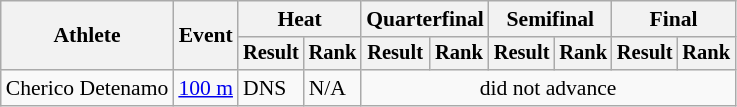<table class="wikitable" style="font-size:90%;">
<tr>
<th rowspan="2">Athlete</th>
<th rowspan="2">Event</th>
<th colspan="2">Heat</th>
<th colspan="2">Quarterfinal</th>
<th colspan="2">Semifinal</th>
<th colspan="2">Final</th>
</tr>
<tr style="font-size:95%">
<th>Result</th>
<th>Rank</th>
<th>Result</th>
<th>Rank</th>
<th>Result</th>
<th>Rank</th>
<th>Result</th>
<th>Rank</th>
</tr>
<tr align=center>
<td align=left>Cherico Detenamo</td>
<td align=left><a href='#'>100 m</a></td>
<td align=left>DNS</td>
<td align=left>N/A</td>
<td colspan=6>did not advance</td>
</tr>
</table>
